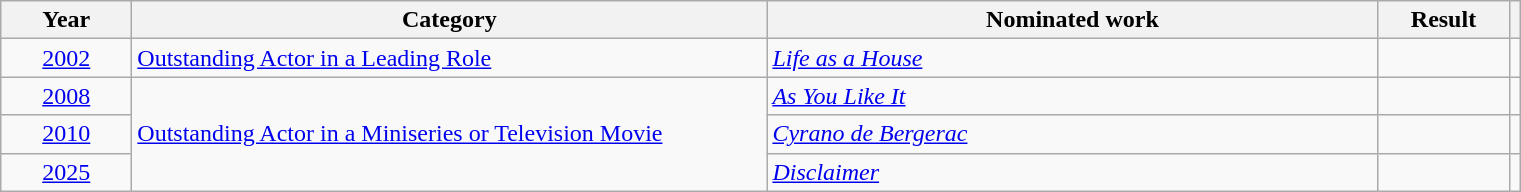<table class=wikitable>
<tr>
<th scope="col" style="width:5em;">Year</th>
<th scope="col" style="width:26em;">Category</th>
<th scope="col" style="width:25em;">Nominated work</th>
<th scope="col" style="width:5em;">Result</th>
<th></th>
</tr>
<tr>
<td style="text-align:center;"><a href='#'>2002</a></td>
<td><a href='#'>Outstanding Actor in a Leading Role</a></td>
<td><em><a href='#'>Life as a House</a></em></td>
<td></td>
<td style="text-align:center;"></td>
</tr>
<tr>
<td style="text-align:center;"><a href='#'>2008</a></td>
<td rowspan="3"><a href='#'>Outstanding Actor in a Miniseries or Television Movie</a></td>
<td><em><a href='#'>As You Like It</a></em></td>
<td></td>
<td style="text-align:center;"></td>
</tr>
<tr>
<td style="text-align:center;"><a href='#'>2010</a></td>
<td><em><a href='#'>Cyrano de Bergerac</a></em></td>
<td></td>
<td style="text-align:center;"></td>
</tr>
<tr>
<td style="text-align:center;"><a href='#'>2025</a></td>
<td><em><a href='#'>Disclaimer</a></em></td>
<td></td>
<td style="text-align:center;"></td>
</tr>
</table>
